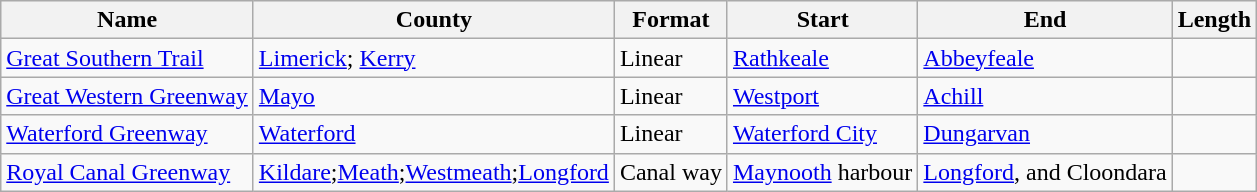<table class="wikitable sortable">
<tr style="background: #f2f2f2">
<th>Name</th>
<th>County</th>
<th>Format</th>
<th>Start</th>
<th>End</th>
<th>Length</th>
</tr>
<tr style="background: #f9f9f9">
<td><a href='#'>Great Southern Trail</a></td>
<td><a href='#'>Limerick</a>; <a href='#'>Kerry</a></td>
<td>Linear</td>
<td><a href='#'>Rathkeale</a></td>
<td><a href='#'>Abbeyfeale</a></td>
<td></td>
</tr>
<tr>
<td><a href='#'>Great Western Greenway</a></td>
<td><a href='#'>Mayo</a></td>
<td>Linear</td>
<td><a href='#'>Westport</a></td>
<td><a href='#'>Achill</a></td>
<td></td>
</tr>
<tr>
<td><a href='#'>Waterford Greenway</a></td>
<td><a href='#'>Waterford</a></td>
<td>Linear</td>
<td><a href='#'>Waterford City</a></td>
<td><a href='#'>Dungarvan</a></td>
<td></td>
</tr>
<tr>
<td><a href='#'>Royal Canal Greenway</a></td>
<td><a href='#'>Kildare</a>;<a href='#'>Meath</a>;<a href='#'>Westmeath</a>;<a href='#'>Longford</a></td>
<td>Canal way</td>
<td><a href='#'>Maynooth</a> harbour</td>
<td><a href='#'>Longford</a>, and Cloondara</td>
<td></td>
</tr>
</table>
